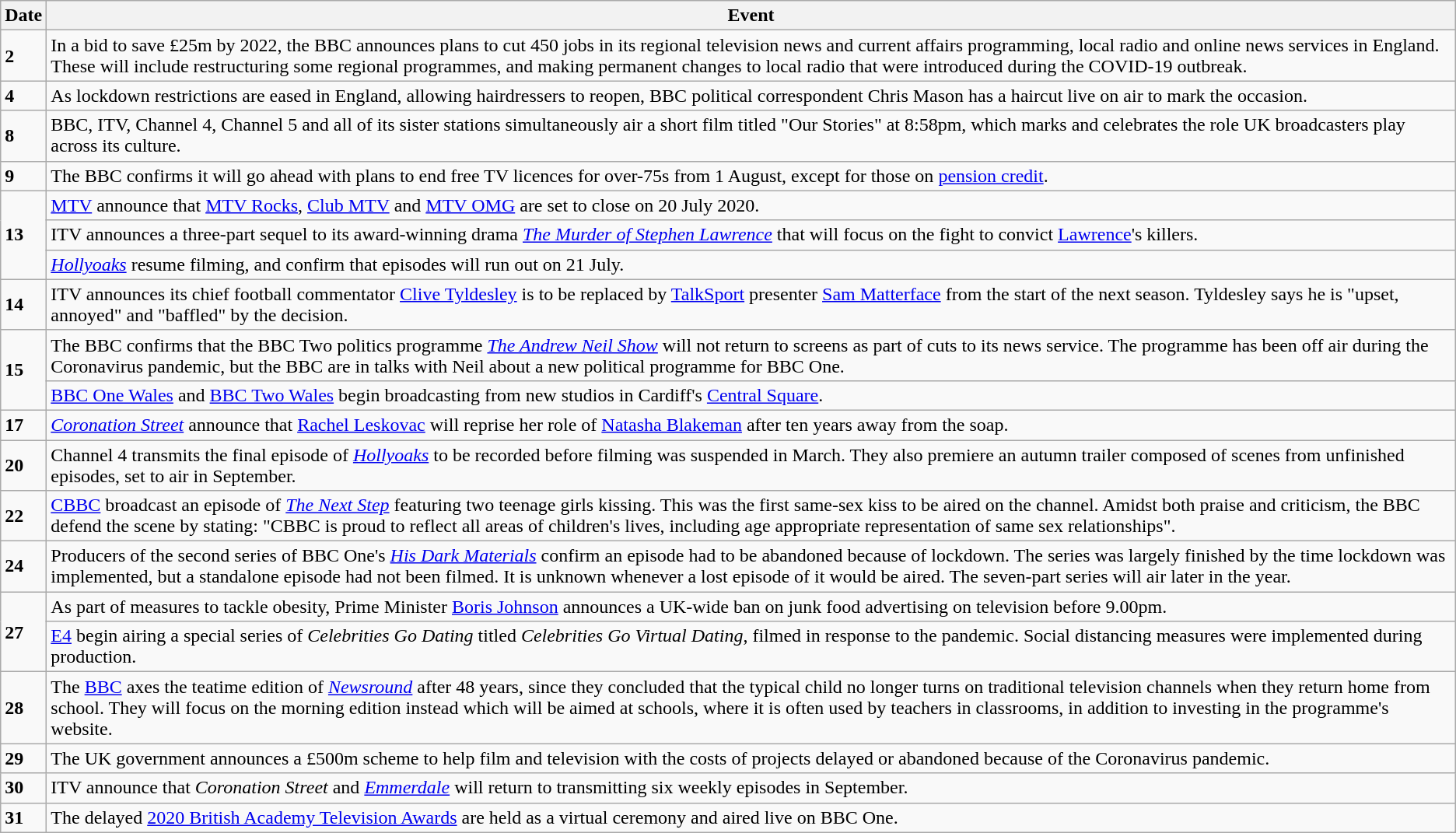<table class="wikitable">
<tr>
<th>Date</th>
<th>Event</th>
</tr>
<tr>
<td><strong>2</strong></td>
<td>In a bid to save £25m by 2022, the BBC announces plans to cut 450 jobs in its regional television news and current affairs programming, local radio and online news services in England. These will include restructuring some regional programmes, and making permanent changes to local radio that were introduced during the COVID-19 outbreak.</td>
</tr>
<tr>
<td><strong>4</strong></td>
<td>As lockdown restrictions are eased in England, allowing hairdressers to reopen, BBC political correspondent Chris Mason has a haircut live on air to mark the occasion.</td>
</tr>
<tr>
<td><strong>8</strong></td>
<td>BBC, ITV, Channel 4, Channel 5 and all of its sister stations simultaneously air a short film titled "Our Stories" at 8:58pm, which marks and celebrates the role UK broadcasters play across its culture.</td>
</tr>
<tr>
<td><strong>9</strong></td>
<td>The BBC confirms it will go ahead with plans to end free TV licences for over-75s from 1 August, except for those on <a href='#'>pension credit</a>.</td>
</tr>
<tr>
<td rowspan=3><strong>13</strong></td>
<td><a href='#'>MTV</a> announce that <a href='#'>MTV Rocks</a>, <a href='#'>Club MTV</a> and <a href='#'>MTV OMG</a> are set to close on 20 July 2020.</td>
</tr>
<tr>
<td>ITV announces a three-part sequel to its award-winning drama <em><a href='#'>The Murder of Stephen Lawrence</a></em> that will focus on the fight to convict <a href='#'>Lawrence</a>'s killers.</td>
</tr>
<tr>
<td><em><a href='#'>Hollyoaks</a></em> resume filming, and confirm that episodes will run out on 21 July.</td>
</tr>
<tr>
<td><strong>14</strong></td>
<td>ITV announces its chief football commentator <a href='#'>Clive Tyldesley</a> is to be replaced by <a href='#'>TalkSport</a> presenter <a href='#'>Sam Matterface</a> from the start of the next season. Tyldesley says he is "upset, annoyed" and "baffled" by the decision.</td>
</tr>
<tr>
<td rowspan=2><strong>15</strong></td>
<td>The BBC confirms that the BBC Two politics programme <em><a href='#'>The Andrew Neil Show</a></em> will not return to screens as part of cuts to its news service. The programme has been off air during the Coronavirus pandemic, but the BBC are in talks with Neil about a new political programme for BBC One.</td>
</tr>
<tr>
<td><a href='#'>BBC One Wales</a> and <a href='#'>BBC Two Wales</a> begin broadcasting from new studios in Cardiff's <a href='#'>Central Square</a>.</td>
</tr>
<tr>
<td><strong>17</strong></td>
<td><em><a href='#'>Coronation Street</a></em> announce that <a href='#'>Rachel Leskovac</a> will reprise her role of <a href='#'>Natasha Blakeman</a> after ten years away from the soap.</td>
</tr>
<tr>
<td><strong>20</strong></td>
<td>Channel 4 transmits the final episode of <em><a href='#'>Hollyoaks</a></em> to be recorded before filming was suspended in March. They also premiere an autumn trailer composed of scenes from unfinished episodes, set to air in September.</td>
</tr>
<tr>
<td><strong>22</strong></td>
<td><a href='#'>CBBC</a> broadcast an episode of <em><a href='#'>The Next Step</a></em> featuring two teenage girls kissing. This was the first same-sex kiss to be aired on the channel. Amidst both praise and criticism, the BBC defend the scene by stating: "CBBC is proud to reflect all areas of children's lives, including age appropriate representation of same sex relationships".</td>
</tr>
<tr>
<td><strong>24</strong></td>
<td>Producers of the second series of BBC One's <em><a href='#'>His Dark Materials</a></em> confirm an episode had to be abandoned because of lockdown. The series was largely finished by the time lockdown was implemented, but a standalone episode had not been filmed. It is unknown whenever a lost episode of it would be aired. The seven-part series will air later in the year.</td>
</tr>
<tr>
<td rowspan=2><strong>27</strong></td>
<td>As part of measures to tackle obesity, Prime Minister <a href='#'>Boris Johnson</a> announces a UK-wide ban on junk food advertising on television before 9.00pm.</td>
</tr>
<tr>
<td><a href='#'>E4</a> begin airing a special series of <em>Celebrities Go Dating</em> titled <em>Celebrities Go Virtual Dating</em>, filmed in response to the pandemic. Social distancing measures were implemented during production.</td>
</tr>
<tr>
<td><strong>28</strong></td>
<td>The <a href='#'>BBC</a> axes the teatime edition of <em><a href='#'>Newsround</a></em> after 48 years, since they concluded that the typical child no longer turns on traditional television channels when they return home from school. They will focus on the morning edition instead which will be aimed at schools, where it is often used by teachers in classrooms, in addition to investing in the programme's website.</td>
</tr>
<tr>
<td><strong>29</strong></td>
<td>The UK government announces a £500m scheme to help film and television with the costs of projects delayed or abandoned because of the Coronavirus pandemic.</td>
</tr>
<tr>
<td><strong>30</strong></td>
<td>ITV announce that <em>Coronation Street</em> and <em><a href='#'>Emmerdale</a></em> will return to transmitting six weekly episodes in September.</td>
</tr>
<tr>
<td><strong>31</strong></td>
<td>The delayed <a href='#'>2020 British Academy Television Awards</a> are held as a virtual ceremony and aired live on BBC One.</td>
</tr>
</table>
